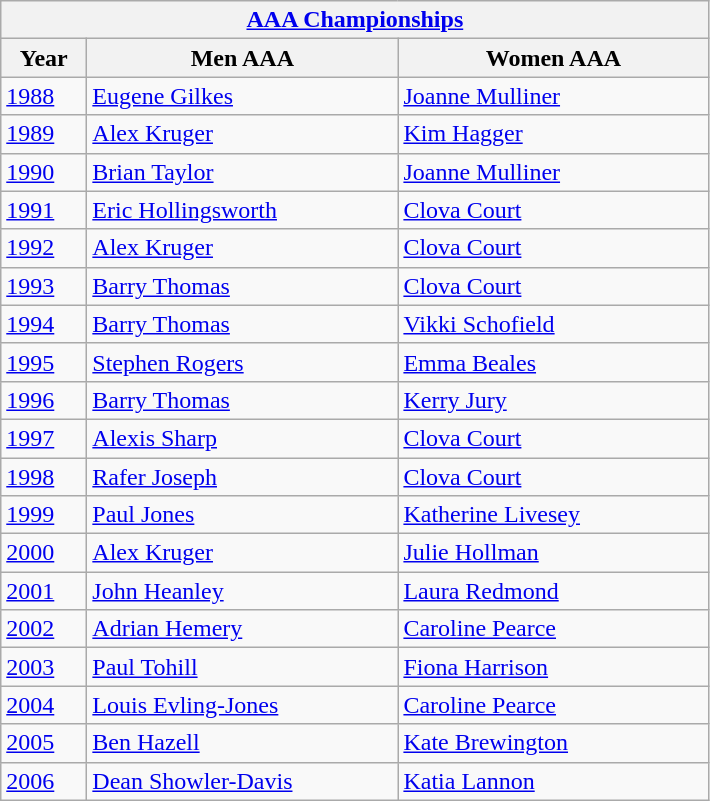<table class="wikitable">
<tr>
<th colspan="3"><a href='#'>AAA Championships</a></th>
</tr>
<tr>
<th width=50>Year</th>
<th width=200>Men AAA</th>
<th width=200>Women AAA</th>
</tr>
<tr>
<td><a href='#'>1988</a></td>
<td><a href='#'>Eugene Gilkes</a></td>
<td><a href='#'>Joanne Mulliner</a></td>
</tr>
<tr>
<td><a href='#'>1989</a></td>
<td><a href='#'>Alex Kruger</a></td>
<td><a href='#'>Kim Hagger</a></td>
</tr>
<tr>
<td><a href='#'>1990</a></td>
<td><a href='#'>Brian Taylor</a></td>
<td><a href='#'>Joanne Mulliner</a></td>
</tr>
<tr>
<td><a href='#'>1991</a></td>
<td><a href='#'>Eric Hollingsworth</a></td>
<td><a href='#'>Clova Court</a></td>
</tr>
<tr>
<td><a href='#'>1992</a></td>
<td><a href='#'>Alex Kruger</a></td>
<td><a href='#'>Clova Court</a></td>
</tr>
<tr>
<td><a href='#'>1993</a></td>
<td><a href='#'>Barry Thomas</a></td>
<td><a href='#'>Clova Court</a></td>
</tr>
<tr>
<td><a href='#'>1994</a></td>
<td><a href='#'>Barry Thomas</a></td>
<td><a href='#'>Vikki Schofield</a></td>
</tr>
<tr>
<td><a href='#'>1995</a></td>
<td><a href='#'>Stephen Rogers</a></td>
<td><a href='#'>Emma Beales</a></td>
</tr>
<tr>
<td><a href='#'>1996</a></td>
<td><a href='#'>Barry Thomas</a></td>
<td><a href='#'>Kerry Jury</a></td>
</tr>
<tr>
<td><a href='#'>1997</a></td>
<td><a href='#'>Alexis Sharp</a></td>
<td><a href='#'>Clova Court</a></td>
</tr>
<tr>
<td><a href='#'>1998</a></td>
<td><a href='#'>Rafer Joseph</a></td>
<td><a href='#'>Clova Court</a></td>
</tr>
<tr>
<td><a href='#'>1999</a></td>
<td><a href='#'>Paul Jones</a></td>
<td><a href='#'>Katherine Livesey</a></td>
</tr>
<tr>
<td><a href='#'>2000</a></td>
<td><a href='#'>Alex Kruger</a></td>
<td><a href='#'>Julie Hollman</a></td>
</tr>
<tr>
<td><a href='#'>2001</a></td>
<td><a href='#'>John Heanley</a></td>
<td><a href='#'>Laura Redmond</a></td>
</tr>
<tr>
<td><a href='#'>2002</a></td>
<td><a href='#'>Adrian Hemery</a></td>
<td><a href='#'>Caroline Pearce</a></td>
</tr>
<tr>
<td><a href='#'>2003</a></td>
<td><a href='#'>Paul Tohill</a></td>
<td><a href='#'>Fiona Harrison</a></td>
</tr>
<tr>
<td><a href='#'>2004</a></td>
<td><a href='#'>Louis Evling-Jones</a></td>
<td><a href='#'>Caroline Pearce</a></td>
</tr>
<tr>
<td><a href='#'>2005</a></td>
<td><a href='#'>Ben Hazell</a></td>
<td><a href='#'>Kate Brewington</a></td>
</tr>
<tr>
<td><a href='#'>2006</a></td>
<td><a href='#'>Dean Showler-Davis</a></td>
<td><a href='#'>Katia Lannon</a></td>
</tr>
</table>
